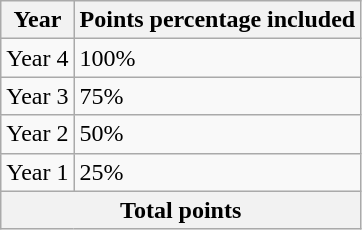<table class=wikitable>
<tr>
<th>Year</th>
<th>Points percentage included</th>
</tr>
<tr>
<td>Year 4</td>
<td>100%</td>
</tr>
<tr>
<td>Year 3</td>
<td>75%</td>
</tr>
<tr>
<td>Year 2</td>
<td>50%</td>
</tr>
<tr>
<td>Year 1</td>
<td>25%</td>
</tr>
<tr>
<th colspan=2>Total points</th>
</tr>
</table>
